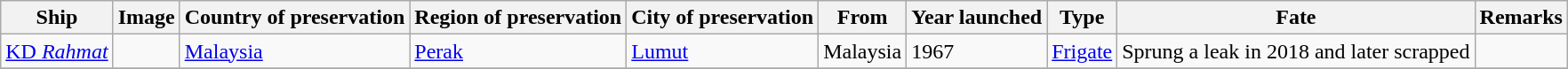<table class="wikitable sortable">
<tr>
<th>Ship</th>
<th>Image</th>
<th>Country of preservation</th>
<th>Region of preservation</th>
<th>City of preservation</th>
<th>From</th>
<th>Year launched</th>
<th>Type</th>
<th>Fate</th>
<th>Remarks</th>
</tr>
<tr>
<td><a href='#'>KD <em>Rahmat</em></a></td>
<td></td>
<td><a href='#'>Malaysia</a></td>
<td><a href='#'>Perak</a></td>
<td><a href='#'>Lumut</a></td>
<td>Malaysia<br></td>
<td>1967</td>
<td><a href='#'>Frigate</a></td>
<td>Sprung a leak in 2018 and later scrapped</td>
<td></td>
</tr>
<tr>
</tr>
</table>
